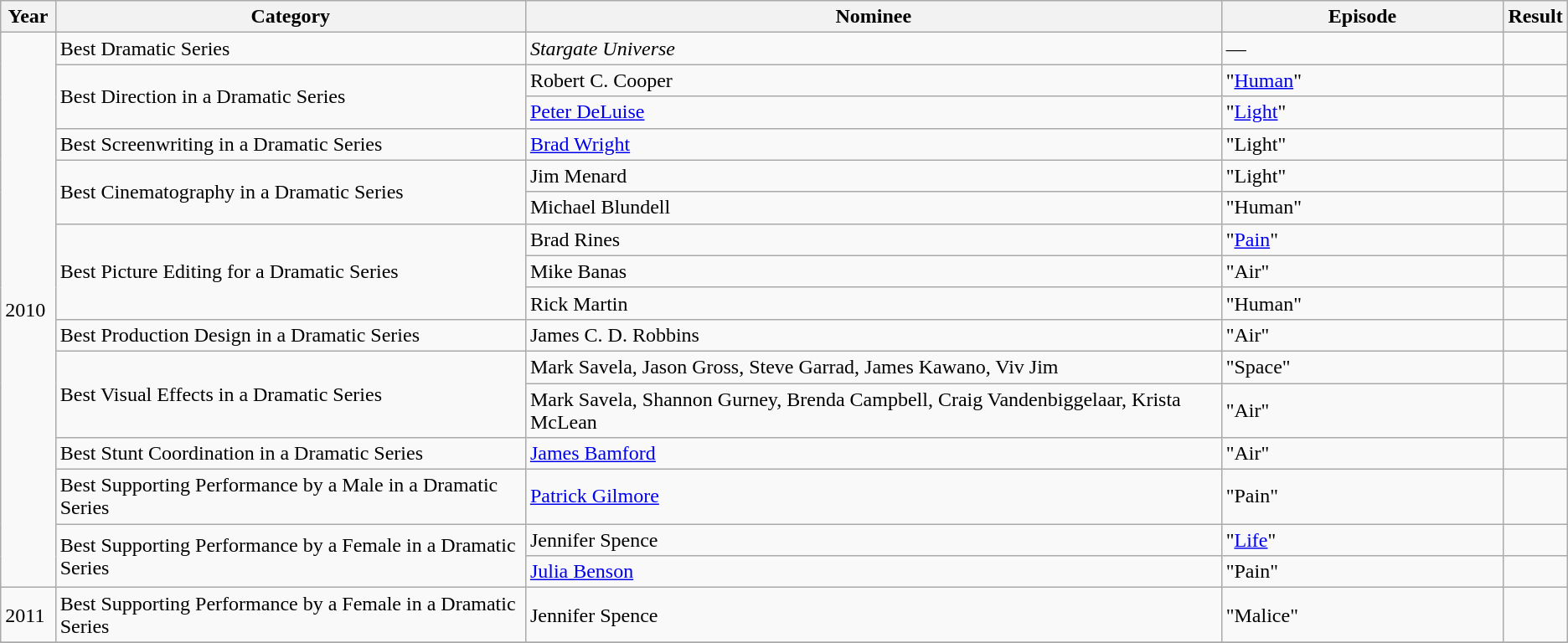<table class="wikitable">
<tr>
<th width="3.5%">Year</th>
<th width="30%">Category</th>
<th>Nominee</th>
<th width="18%">Episode</th>
<th width="3.5%">Result</th>
</tr>
<tr>
<td rowspan=16>2010</td>
<td>Best Dramatic Series</td>
<td><em>Stargate Universe</em></td>
<td>—</td>
<td></td>
</tr>
<tr>
<td rowspan=2>Best Direction in a Dramatic Series</td>
<td>Robert C. Cooper</td>
<td>"<a href='#'>Human</a>"</td>
<td></td>
</tr>
<tr>
<td><a href='#'>Peter DeLuise</a></td>
<td>"<a href='#'>Light</a>"</td>
<td></td>
</tr>
<tr>
<td>Best Screenwriting in a Dramatic Series</td>
<td><a href='#'>Brad Wright</a></td>
<td>"Light"</td>
<td></td>
</tr>
<tr>
<td rowspan=2>Best Cinematography in a Dramatic Series</td>
<td>Jim Menard</td>
<td>"Light"</td>
<td></td>
</tr>
<tr>
<td>Michael Blundell</td>
<td>"Human"</td>
<td></td>
</tr>
<tr>
<td rowspan=3>Best Picture Editing for a Dramatic Series</td>
<td>Brad Rines</td>
<td>"<a href='#'>Pain</a>"</td>
<td></td>
</tr>
<tr>
<td>Mike Banas</td>
<td>"Air"</td>
<td></td>
</tr>
<tr>
<td>Rick Martin</td>
<td>"Human"</td>
<td></td>
</tr>
<tr>
<td>Best Production Design in a Dramatic Series</td>
<td>James C. D. Robbins</td>
<td>"Air"</td>
<td></td>
</tr>
<tr>
<td rowspan=2>Best Visual Effects in a Dramatic Series</td>
<td>Mark Savela, Jason Gross, Steve Garrad, James Kawano, Viv Jim</td>
<td>"Space"</td>
<td></td>
</tr>
<tr>
<td>Mark Savela, Shannon Gurney, Brenda Campbell, Craig Vandenbiggelaar, Krista McLean</td>
<td>"Air"</td>
<td></td>
</tr>
<tr>
<td>Best Stunt Coordination in a Dramatic Series</td>
<td><a href='#'>James Bamford</a></td>
<td>"Air"</td>
<td></td>
</tr>
<tr>
<td>Best Supporting Performance by a Male in a Dramatic Series</td>
<td><a href='#'>Patrick Gilmore</a></td>
<td>"Pain"</td>
<td></td>
</tr>
<tr>
<td rowspan=2>Best Supporting Performance by a Female in a Dramatic Series</td>
<td>Jennifer Spence</td>
<td>"<a href='#'>Life</a>"</td>
<td></td>
</tr>
<tr>
<td><a href='#'>Julia Benson</a></td>
<td>"Pain"</td>
<td></td>
</tr>
<tr>
<td>2011</td>
<td>Best Supporting Performance by a Female in a Dramatic Series</td>
<td>Jennifer Spence</td>
<td>"Malice"</td>
<td></td>
</tr>
<tr>
</tr>
</table>
